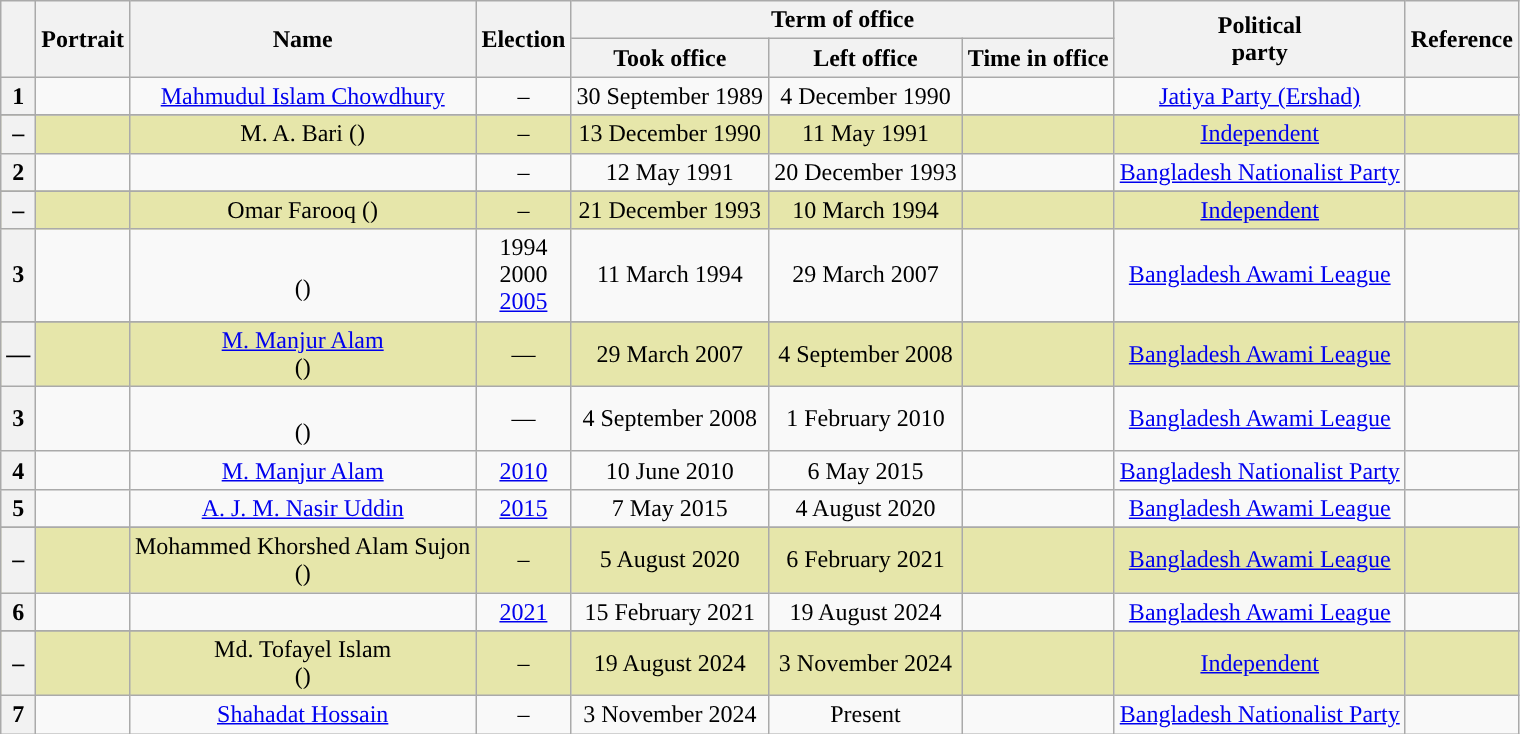<table class="wikitable" style="text-align:center">
<tr>
<th rowspan="2"></th>
<th rowspan="2">Portrait</th>
<th rowspan="2">Name<br></th>
<th rowspan="2">Election</th>
<th colspan="3"><strong>Term of office</strong></th>
<th rowspan="2"><strong>Political<br> party</strong></th>
<th rowspan="2"><strong>Reference</strong></th>
</tr>
<tr>
<th><strong>Took office</strong></th>
<th><strong>Left office</strong></th>
<th><strong>Time in office</strong></th>
</tr>
<tr>
<th style="background:">1</th>
<td align=center></td>
<td><a href='#'>Mahmudul Islam Chowdhury</a></td>
<td>–</td>
<td align=center>30 September 1989</td>
<td align=center>4 December 1990</td>
<td></td>
<td><a href='#'>Jatiya Party (Ershad)</a></td>
<td></td>
</tr>
<tr>
</tr>
<tr style="background:#e6e6aa;">
<th style="background:">–</th>
<td align=center></td>
<td>M. A. Bari ()</td>
<td>–</td>
<td align=center>13 December 1990</td>
<td align=center>11 May 1991</td>
<td></td>
<td><a href='#'>Independent</a></td>
<td></td>
</tr>
<tr>
<th style="background:">2</th>
<td align=center></td>
<td></td>
<td>–</td>
<td align=center>12 May 1991</td>
<td align=center>20 December 1993</td>
<td></td>
<td><a href='#'>Bangladesh Nationalist Party</a></td>
<td></td>
</tr>
<tr>
</tr>
<tr style="background:#e6e6aa;">
<th style="background:">–</th>
<td align=center></td>
<td>Omar Farooq ()</td>
<td>–</td>
<td align=center>21 December 1993</td>
<td align=center>10 March 1994</td>
<td></td>
<td><a href='#'>Independent</a></td>
<td></td>
</tr>
<tr>
<th style="background:">3</th>
<td align=center></td>
<td><br>()</td>
<td>1994<br>2000<br><a href='#'>2005</a></td>
<td align=center>11 March 1994</td>
<td align=center>29 March 2007</td>
<td></td>
<td><a href='#'>Bangladesh Awami League</a></td>
<td></td>
</tr>
<tr>
</tr>
<tr style="background:#e6e6aa;">
<th style="background:">—</th>
<td align=center></td>
<td><a href='#'>M. Manjur Alam</a><br>()</td>
<td>—</td>
<td align=center>29 March 2007</td>
<td align=center>4 September 2008</td>
<td></td>
<td><a href='#'>Bangladesh Awami League</a></td>
<td></td>
</tr>
<tr>
<th style="background:">3</th>
<td align=center></td>
<td><br>()</td>
<td>—</td>
<td align=center>4 September 2008</td>
<td align=center>1 February 2010</td>
<td></td>
<td><a href='#'>Bangladesh Awami League</a></td>
<td></td>
</tr>
<tr>
<th style="background:">4</th>
<td align=center></td>
<td><a href='#'>M. Manjur Alam</a></td>
<td><a href='#'>2010</a></td>
<td align=center>10 June 2010</td>
<td align=center>6 May 2015</td>
<td></td>
<td><a href='#'>Bangladesh Nationalist Party</a></td>
<td></td>
</tr>
<tr>
<th style="background:">5</th>
<td align=center></td>
<td><a href='#'>A. J. M. Nasir Uddin</a></td>
<td><a href='#'>2015</a></td>
<td align=center>7 May 2015</td>
<td align=center>4 August 2020</td>
<td></td>
<td><a href='#'>Bangladesh Awami League</a></td>
<td></td>
</tr>
<tr>
</tr>
<tr style="background:#e6e6aa;">
<th style="background:">–</th>
<td align=center></td>
<td>Mohammed Khorshed Alam Sujon<br>()</td>
<td>–</td>
<td align=center>5 August 2020</td>
<td align=center>6 February 2021</td>
<td></td>
<td><a href='#'>Bangladesh Awami League</a></td>
<td></td>
</tr>
<tr>
<th style="background:">6</th>
<td align=center></td>
<td></td>
<td><a href='#'>2021</a></td>
<td align=center>15 February 2021</td>
<td align=center>19 August 2024</td>
<td></td>
<td><a href='#'>Bangladesh Awami League</a></td>
<td></td>
</tr>
<tr>
</tr>
<tr style="background:#e6e6aa;">
<th style="background:">–</th>
<td align=center></td>
<td>Md. Tofayel Islam<br>()</td>
<td>–</td>
<td align=center>19 August 2024</td>
<td align=center>3 November 2024</td>
<td></td>
<td><a href='#'>Independent</a></td>
<td></td>
</tr>
<tr>
<th style="background:">7</th>
<td align=center></td>
<td><a href='#'>Shahadat Hossain</a></td>
<td>–</td>
<td align=center>3 November 2024</td>
<td align=center>Present</td>
<td></td>
<td><a href='#'>Bangladesh Nationalist Party</a></td>
<td></td>
</tr>
</table>
